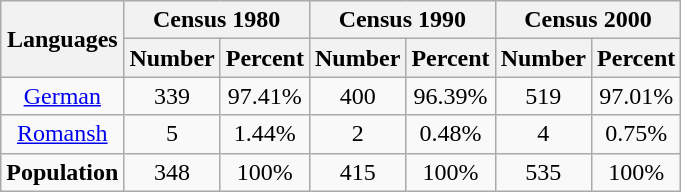<table class="wikitable">
<tr>
<th rowspan="2">Languages</th>
<th colspan="2">Census 1980</th>
<th colspan="2">Census 1990</th>
<th colspan="2">Census 2000</th>
</tr>
<tr>
<th>Number</th>
<th>Percent</th>
<th>Number</th>
<th>Percent</th>
<th>Number</th>
<th>Percent</th>
</tr>
<tr align="center">
<td><a href='#'>German</a></td>
<td>339</td>
<td>97.41%</td>
<td>400</td>
<td>96.39%</td>
<td>519</td>
<td>97.01%</td>
</tr>
<tr align="center">
<td><a href='#'>Romansh</a></td>
<td>5</td>
<td>1.44%</td>
<td>2</td>
<td>0.48%</td>
<td>4</td>
<td>0.75%</td>
</tr>
<tr align="center">
<td><strong>Population</strong></td>
<td>348</td>
<td>100%</td>
<td>415</td>
<td>100%</td>
<td>535</td>
<td>100%</td>
</tr>
</table>
